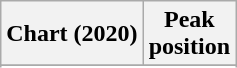<table class="wikitable sortable plainrowheaders" style="text-align:center">
<tr>
<th scope="col">Chart (2020)</th>
<th scope="col">Peak<br>position</th>
</tr>
<tr>
</tr>
<tr>
</tr>
</table>
